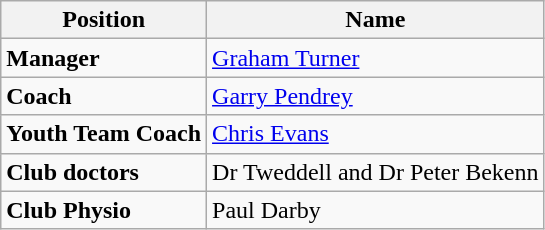<table class="wikitable">
<tr>
<th>Position</th>
<th>Name</th>
</tr>
<tr>
<td><strong>Manager</strong></td>
<td><a href='#'>Graham Turner</a></td>
</tr>
<tr>
<td><strong>Coach</strong></td>
<td><a href='#'>Garry Pendrey</a></td>
</tr>
<tr>
<td><strong>Youth Team Coach</strong></td>
<td><a href='#'>Chris Evans</a></td>
</tr>
<tr>
<td><strong>Club doctors</strong></td>
<td>Dr Tweddell and Dr Peter Bekenn</td>
</tr>
<tr>
<td><strong>Club Physio</strong></td>
<td>Paul Darby</td>
</tr>
</table>
